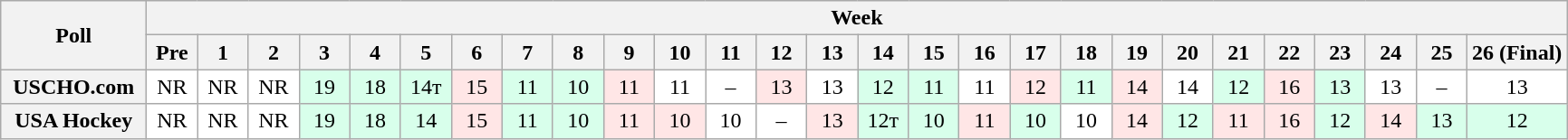<table class="wikitable" style="white-space:nowrap;">
<tr>
<th scope="col" width="100" rowspan="2">Poll</th>
<th colspan="28">Week</th>
</tr>
<tr>
<th scope="col" width="30">Pre</th>
<th scope="col" width="30">1</th>
<th scope="col" width="30">2</th>
<th scope="col" width="30">3</th>
<th scope="col" width="30">4</th>
<th scope="col" width="30">5</th>
<th scope="col" width="30">6</th>
<th scope="col" width="30">7</th>
<th scope="col" width="30">8</th>
<th scope="col" width="30">9</th>
<th scope="col" width="30">10</th>
<th scope="col" width="30">11</th>
<th scope="col" width="30">12</th>
<th scope="col" width="30">13</th>
<th scope="col" width="30">14</th>
<th scope="col" width="30">15</th>
<th scope="col" width="30">16</th>
<th scope="col" width="30">17</th>
<th scope="col" width="30">18</th>
<th scope="col" width="30">19</th>
<th scope="col" width="30">20</th>
<th scope="col" width="30">21</th>
<th scope="col" width="30">22</th>
<th scope="col" width="30">23</th>
<th scope="col" width="30">24</th>
<th scope="col" width="30">25</th>
<th scope="col" width="30">26 (Final)</th>
</tr>
<tr style="text-align:center;">
<th>USCHO.com</th>
<td bgcolor=FFFFFF>NR</td>
<td bgcolor=FFFFFF>NR</td>
<td bgcolor=FFFFFF>NR</td>
<td bgcolor=D8FFEB>19</td>
<td bgcolor=D8FFEB>18</td>
<td bgcolor=D8FFEB>14т</td>
<td bgcolor=FFE6E6>15</td>
<td bgcolor=D8FFEB>11</td>
<td bgcolor=D8FFEB>10</td>
<td bgcolor=FFE6E6>11</td>
<td bgcolor=FFFFFF>11</td>
<td bgcolor=FFFFFF>–</td>
<td bgcolor=FFE6E6>13</td>
<td bgcolor=FFFFFF>13</td>
<td bgcolor=D8FFEB>12</td>
<td bgcolor=D8FFEB>11</td>
<td bgcolor=FFFFFF>11</td>
<td bgcolor=FFE6E6>12</td>
<td bgcolor=D8FFEB>11</td>
<td bgcolor=FFE6E6>14</td>
<td bgcolor=FFFFFF>14</td>
<td bgcolor=D8FFEB>12</td>
<td bgcolor=FFE6E6>16</td>
<td bgcolor=D8FFEB>13</td>
<td bgcolor=FFFFFF>13</td>
<td bgcolor=FFFFFF>–</td>
<td bgcolor=FFFFFF>13</td>
</tr>
<tr style="text-align:center;">
<th>USA Hockey</th>
<td bgcolor=FFFFFF>NR</td>
<td bgcolor=FFFFFF>NR</td>
<td bgcolor=FFFFFF>NR</td>
<td bgcolor=D8FFEB>19</td>
<td bgcolor=D8FFEB>18</td>
<td bgcolor=D8FFEB>14</td>
<td bgcolor=FFE6E6>15</td>
<td bgcolor=D8FFEB>11</td>
<td bgcolor=D8FFEB>10</td>
<td bgcolor=FFE6E6>11</td>
<td bgcolor=FFE6E6>10</td>
<td bgcolor=FFFFFF>10</td>
<td bgcolor=FFFFFF>–</td>
<td bgcolor=FFE6E6>13</td>
<td bgcolor=D8FFEB>12т</td>
<td bgcolor=D8FFEB>10</td>
<td bgcolor=FFE6E6>11</td>
<td bgcolor=D8FFEB>10</td>
<td bgcolor=FFFFFF>10</td>
<td bgcolor=FFE6E6>14</td>
<td bgcolor=D8FFEB>12</td>
<td bgcolor=FFE6E6>11</td>
<td bgcolor=FFE6E6>16</td>
<td bgcolor=D8FFEB>12</td>
<td bgcolor=FFE6E6>14</td>
<td bgcolor=D8FFEB>13</td>
<td bgcolor=D8FFEB>12</td>
</tr>
</table>
